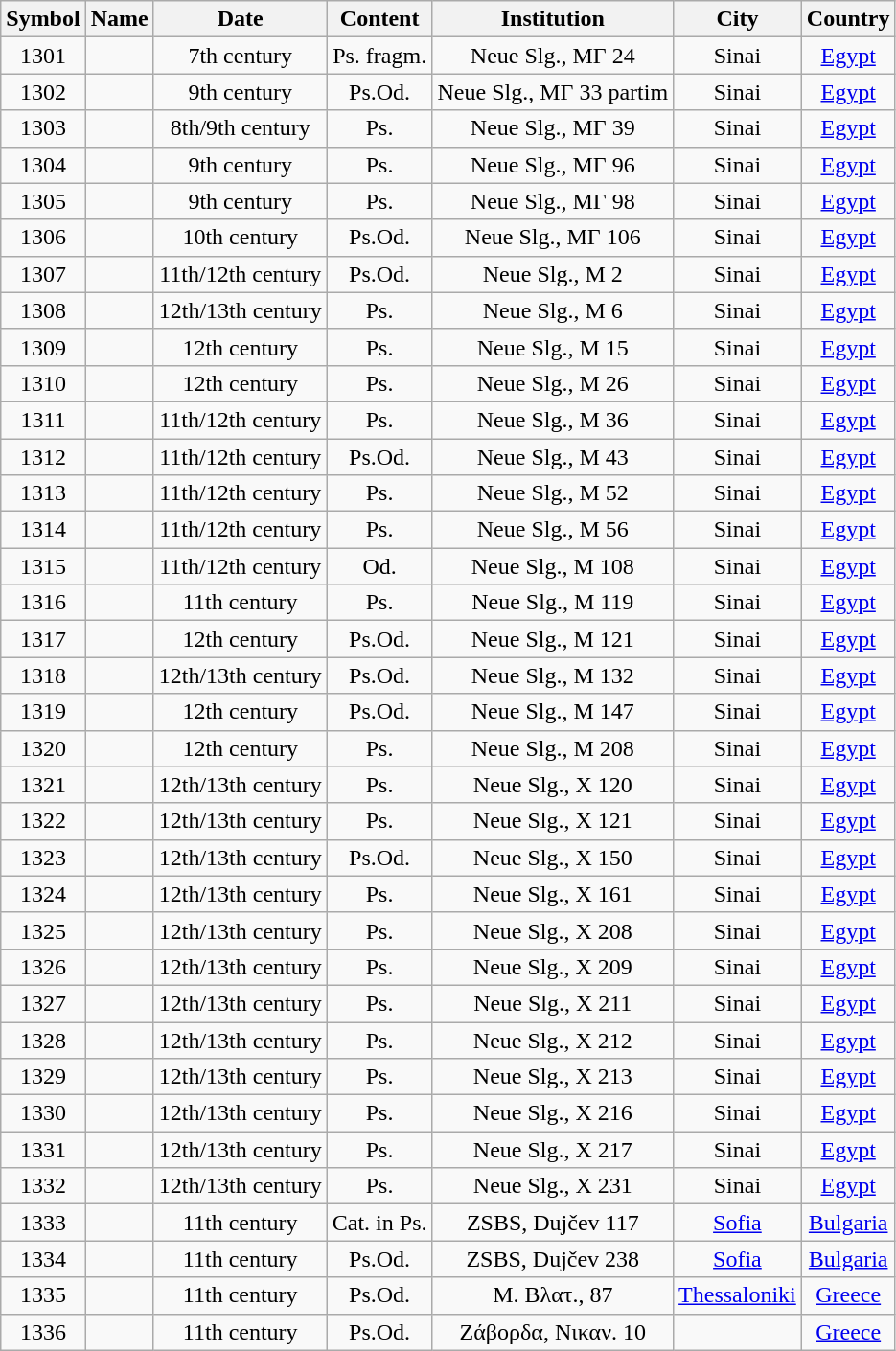<table class="wikitable mw-collapsible mw-collapsed sortable" style="text-align:center">
<tr>
<th>Symbol</th>
<th>Name</th>
<th>Date</th>
<th>Content</th>
<th>Institution</th>
<th>City</th>
<th>Country</th>
</tr>
<tr>
<td>1301</td>
<td></td>
<td>7th century</td>
<td>Ps. fragm.</td>
<td>Neue Slg., ΜΓ 24</td>
<td>Sinai</td>
<td><a href='#'>Egypt</a></td>
</tr>
<tr>
<td>1302</td>
<td></td>
<td>9th century</td>
<td>Ps.Od.</td>
<td>Neue Slg., ΜΓ 33 partim</td>
<td>Sinai</td>
<td><a href='#'>Egypt</a></td>
</tr>
<tr>
<td>1303</td>
<td></td>
<td>8th/9th century</td>
<td>Ps.</td>
<td>Neue Slg., ΜΓ 39</td>
<td>Sinai</td>
<td><a href='#'>Egypt</a></td>
</tr>
<tr>
<td>1304</td>
<td></td>
<td>9th century</td>
<td>Ps.</td>
<td>Neue Slg., ΜΓ 96</td>
<td>Sinai</td>
<td><a href='#'>Egypt</a></td>
</tr>
<tr>
<td>1305</td>
<td></td>
<td>9th century</td>
<td>Ps.</td>
<td>Neue Slg., ΜΓ 98</td>
<td>Sinai</td>
<td><a href='#'>Egypt</a></td>
</tr>
<tr>
<td>1306</td>
<td></td>
<td>10th century</td>
<td>Ps.Od.</td>
<td>Neue Slg., ΜΓ 106</td>
<td>Sinai</td>
<td><a href='#'>Egypt</a></td>
</tr>
<tr>
<td>1307</td>
<td></td>
<td>11th/12th century</td>
<td>Ps.Od.</td>
<td>Neue Slg., Μ 2</td>
<td>Sinai</td>
<td><a href='#'>Egypt</a></td>
</tr>
<tr>
<td>1308</td>
<td></td>
<td>12th/13th century</td>
<td>Ps.</td>
<td>Neue Slg., Μ 6</td>
<td>Sinai</td>
<td><a href='#'>Egypt</a></td>
</tr>
<tr>
<td>1309</td>
<td></td>
<td>12th century</td>
<td>Ps.</td>
<td>Neue Slg., Μ 15</td>
<td>Sinai</td>
<td><a href='#'>Egypt</a></td>
</tr>
<tr>
<td>1310</td>
<td></td>
<td>12th century</td>
<td>Ps.</td>
<td>Neue Slg., Μ 26</td>
<td>Sinai</td>
<td><a href='#'>Egypt</a></td>
</tr>
<tr>
<td>1311</td>
<td></td>
<td>11th/12th century</td>
<td>Ps.</td>
<td>Neue Slg., Μ 36</td>
<td>Sinai</td>
<td><a href='#'>Egypt</a></td>
</tr>
<tr>
<td>1312</td>
<td></td>
<td>11th/12th century</td>
<td>Ps.Od.</td>
<td>Neue Slg., Μ 43</td>
<td>Sinai</td>
<td><a href='#'>Egypt</a></td>
</tr>
<tr>
<td>1313</td>
<td></td>
<td>11th/12th century</td>
<td>Ps.</td>
<td>Neue Slg., Μ 52</td>
<td>Sinai</td>
<td><a href='#'>Egypt</a></td>
</tr>
<tr>
<td>1314</td>
<td></td>
<td>11th/12th century</td>
<td>Ps.</td>
<td>Neue Slg., Μ 56</td>
<td>Sinai</td>
<td><a href='#'>Egypt</a></td>
</tr>
<tr>
<td>1315</td>
<td></td>
<td>11th/12th century</td>
<td>Od.</td>
<td>Neue Slg., Μ 108</td>
<td>Sinai</td>
<td><a href='#'>Egypt</a></td>
</tr>
<tr>
<td>1316</td>
<td></td>
<td>11th century</td>
<td>Ps.</td>
<td>Neue Slg., Μ 119</td>
<td>Sinai</td>
<td><a href='#'>Egypt</a></td>
</tr>
<tr>
<td>1317</td>
<td></td>
<td>12th century</td>
<td>Ps.Od.</td>
<td>Neue Slg., Μ 121</td>
<td>Sinai</td>
<td><a href='#'>Egypt</a></td>
</tr>
<tr>
<td>1318</td>
<td></td>
<td>12th/13th century</td>
<td>Ps.Od.</td>
<td>Neue Slg., Μ 132</td>
<td>Sinai</td>
<td><a href='#'>Egypt</a></td>
</tr>
<tr>
<td>1319</td>
<td></td>
<td>12th century</td>
<td>Ps.Od.</td>
<td>Neue Slg., Μ 147</td>
<td>Sinai</td>
<td><a href='#'>Egypt</a></td>
</tr>
<tr>
<td>1320</td>
<td></td>
<td>12th century</td>
<td>Ps.</td>
<td>Neue Slg., Μ 208</td>
<td>Sinai</td>
<td><a href='#'>Egypt</a></td>
</tr>
<tr>
<td>1321</td>
<td></td>
<td>12th/13th century</td>
<td>Ps.</td>
<td>Neue Slg., X 120</td>
<td>Sinai</td>
<td><a href='#'>Egypt</a></td>
</tr>
<tr>
<td>1322</td>
<td></td>
<td>12th/13th century</td>
<td>Ps.</td>
<td>Neue Slg., X 121</td>
<td>Sinai</td>
<td><a href='#'>Egypt</a></td>
</tr>
<tr>
<td>1323</td>
<td></td>
<td>12th/13th century</td>
<td>Ps.Od.</td>
<td>Neue Slg., X 150</td>
<td>Sinai</td>
<td><a href='#'>Egypt</a></td>
</tr>
<tr>
<td>1324</td>
<td></td>
<td>12th/13th century</td>
<td>Ps.</td>
<td>Neue Slg., X 161</td>
<td>Sinai</td>
<td><a href='#'>Egypt</a></td>
</tr>
<tr>
<td>1325</td>
<td></td>
<td>12th/13th century</td>
<td>Ps.</td>
<td>Neue Slg., X 208</td>
<td>Sinai</td>
<td><a href='#'>Egypt</a></td>
</tr>
<tr>
<td>1326</td>
<td></td>
<td>12th/13th century</td>
<td>Ps.</td>
<td>Neue Slg., X 209</td>
<td>Sinai</td>
<td><a href='#'>Egypt</a></td>
</tr>
<tr>
<td>1327</td>
<td></td>
<td>12th/13th century</td>
<td>Ps.</td>
<td>Neue Slg., X 211</td>
<td>Sinai</td>
<td><a href='#'>Egypt</a></td>
</tr>
<tr>
<td>1328</td>
<td></td>
<td>12th/13th century</td>
<td>Ps.</td>
<td>Neue Slg., X 212</td>
<td>Sinai</td>
<td><a href='#'>Egypt</a></td>
</tr>
<tr>
<td>1329</td>
<td></td>
<td>12th/13th century</td>
<td>Ps.</td>
<td>Neue Slg., X 213</td>
<td>Sinai</td>
<td><a href='#'>Egypt</a></td>
</tr>
<tr>
<td>1330</td>
<td></td>
<td>12th/13th century</td>
<td>Ps.</td>
<td>Neue Slg., X 216</td>
<td>Sinai</td>
<td><a href='#'>Egypt</a></td>
</tr>
<tr>
<td>1331</td>
<td></td>
<td>12th/13th century</td>
<td>Ps.</td>
<td>Neue Slg., X 217</td>
<td>Sinai</td>
<td><a href='#'>Egypt</a></td>
</tr>
<tr>
<td>1332</td>
<td></td>
<td>12th/13th century</td>
<td>Ps.</td>
<td>Neue Slg., X 231</td>
<td>Sinai</td>
<td><a href='#'>Egypt</a></td>
</tr>
<tr>
<td>1333</td>
<td></td>
<td>11th century</td>
<td>Cat. in Ps.</td>
<td>ZSBS, Dujčev 117</td>
<td><a href='#'>Sofia</a></td>
<td><a href='#'>Bulgaria</a></td>
</tr>
<tr>
<td>1334</td>
<td></td>
<td>11th century</td>
<td>Ps.Od.</td>
<td>ZSBS, Dujčev 238</td>
<td><a href='#'>Sofia</a></td>
<td><a href='#'>Bulgaria</a></td>
</tr>
<tr>
<td>1335</td>
<td></td>
<td>11th century</td>
<td>Ps.Od.</td>
<td>Μ. Βλατ., 87</td>
<td><a href='#'>Thessaloniki</a></td>
<td><a href='#'>Greece</a></td>
</tr>
<tr>
<td>1336</td>
<td></td>
<td>11th century</td>
<td>Ps.Od.</td>
<td>Ζάβορδα, Νικαν. 10</td>
<td></td>
<td><a href='#'>Greece</a></td>
</tr>
</table>
